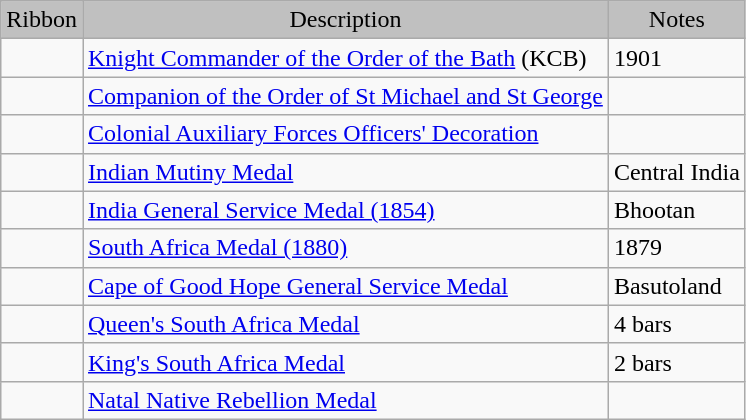<table class="wikitable">
<tr bgcolor="silver" align="center">
<td>Ribbon</td>
<td>Description</td>
<td>Notes</td>
</tr>
<tr>
<td></td>
<td><a href='#'>Knight Commander of the Order of the Bath</a> (KCB)</td>
<td>1901</td>
</tr>
<tr>
<td></td>
<td><a href='#'>Companion of the Order of St Michael and St George</a></td>
<td></td>
</tr>
<tr>
<td></td>
<td><a href='#'>Colonial Auxiliary Forces Officers' Decoration</a></td>
<td></td>
</tr>
<tr>
<td></td>
<td><a href='#'>Indian Mutiny Medal</a></td>
<td>Central India</td>
</tr>
<tr>
<td></td>
<td><a href='#'>India General Service Medal (1854)</a></td>
<td>Bhootan</td>
</tr>
<tr>
<td></td>
<td><a href='#'>South Africa Medal (1880)</a></td>
<td>1879</td>
</tr>
<tr>
<td></td>
<td><a href='#'>Cape of Good Hope General Service Medal</a></td>
<td>Basutoland</td>
</tr>
<tr>
<td></td>
<td><a href='#'>Queen's South Africa Medal</a></td>
<td>4 bars</td>
</tr>
<tr>
<td></td>
<td><a href='#'>King's South Africa Medal</a></td>
<td>2 bars</td>
</tr>
<tr>
<td></td>
<td><a href='#'>Natal Native Rebellion Medal</a></td>
<td></td>
</tr>
</table>
